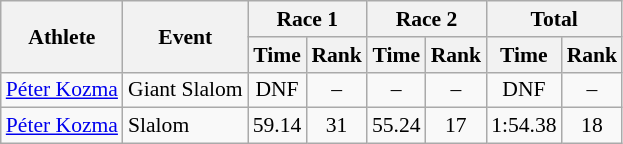<table class="wikitable" style="font-size:90%">
<tr>
<th rowspan="2">Athlete</th>
<th rowspan="2">Event</th>
<th colspan="2">Race 1</th>
<th colspan="2">Race 2</th>
<th colspan="2">Total</th>
</tr>
<tr>
<th>Time</th>
<th>Rank</th>
<th>Time</th>
<th>Rank</th>
<th>Time</th>
<th>Rank</th>
</tr>
<tr>
<td><a href='#'>Péter Kozma</a></td>
<td>Giant Slalom</td>
<td align="center">DNF</td>
<td align="center">–</td>
<td align="center">–</td>
<td align="center">–</td>
<td align="center">DNF</td>
<td align="center">–</td>
</tr>
<tr>
<td><a href='#'>Péter Kozma</a></td>
<td>Slalom</td>
<td align="center">59.14</td>
<td align="center">31</td>
<td align="center">55.24</td>
<td align="center">17</td>
<td align="center">1:54.38</td>
<td align="center">18</td>
</tr>
</table>
